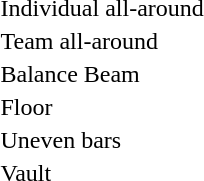<table>
<tr>
<td>Individual all-around<br></td>
<td></td>
<td></td>
<td></td>
</tr>
<tr>
<td>Team all-around<br></td>
<td></td>
<td></td>
<td></td>
</tr>
<tr>
<td rowspan=2>Balance Beam<br></td>
<td rowspan=2></td>
<td rowspan=2></td>
<td></td>
</tr>
<tr>
<td></td>
</tr>
<tr>
<td>Floor<br></td>
<td></td>
<td></td>
<td></td>
</tr>
<tr>
<td>Uneven bars<br></td>
<td></td>
<td></td>
<td></td>
</tr>
<tr>
<td>Vault<br></td>
<td></td>
<td></td>
<td></td>
</tr>
</table>
